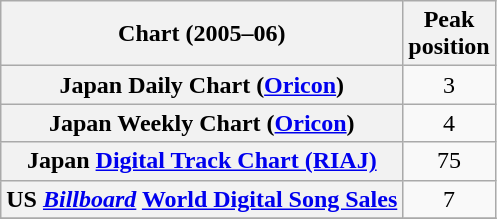<table class="wikitable sortable plainrowheaders" style="text-align:center">
<tr>
<th scope="col">Chart (2005–06)</th>
<th scope="col">Peak<br>position</th>
</tr>
<tr>
<th scope="row">Japan Daily Chart (<a href='#'>Oricon</a>)</th>
<td>3</td>
</tr>
<tr>
<th scope="row">Japan Weekly Chart (<a href='#'>Oricon</a>)</th>
<td>4</td>
</tr>
<tr>
<th scope="row">Japan <a href='#'>Digital Track Chart (RIAJ)</a></th>
<td>75</td>
</tr>
<tr>
<th scope="row">US <em><a href='#'>Billboard</a></em> <a href='#'>World Digital Song Sales</a></th>
<td align="center">7</td>
</tr>
<tr>
</tr>
</table>
